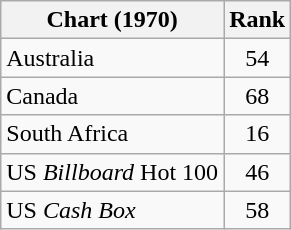<table class="wikitable sortable">
<tr>
<th>Chart (1970)</th>
<th>Rank</th>
</tr>
<tr>
<td>Australia</td>
<td style="text-align:center;">54</td>
</tr>
<tr>
<td>Canada</td>
<td style="text-align:center;">68</td>
</tr>
<tr>
<td>South Africa</td>
<td align="center">16</td>
</tr>
<tr>
<td>US <em>Billboard</em> Hot 100</td>
<td style="text-align:center;">46</td>
</tr>
<tr>
<td>US <em>Cash Box</em></td>
<td style="text-align:center;">58</td>
</tr>
</table>
